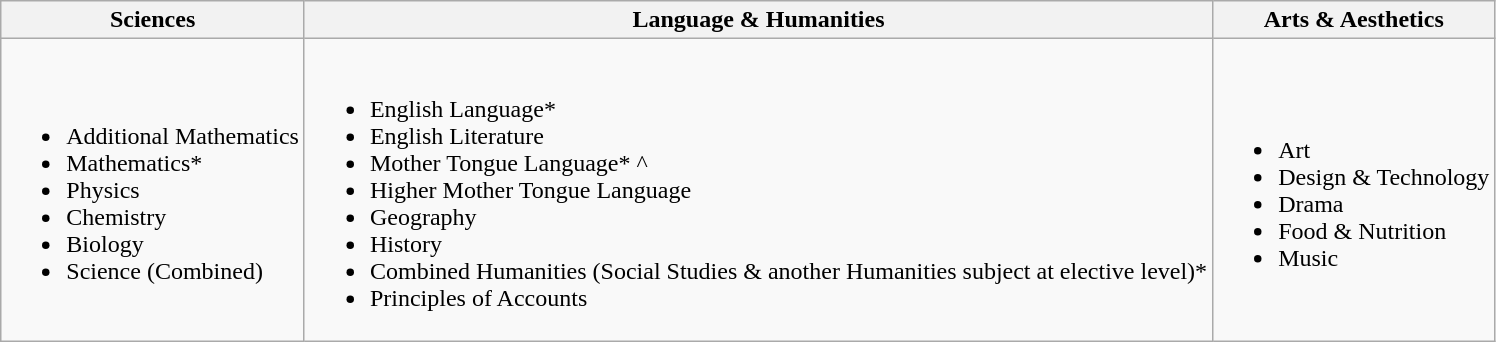<table class="wikitable">
<tr>
<th>Sciences</th>
<th><strong>Language & Humanities</strong></th>
<th><strong>Arts & Aesthetics</strong></th>
</tr>
<tr>
<td><br><ul><li>Additional Mathematics</li><li>Mathematics*</li><li>Physics</li><li>Chemistry</li><li>Biology</li><li>Science (Combined)</li></ul></td>
<td><br><ul><li>English Language*</li><li>English Literature</li><li>Mother Tongue Language* ^</li><li>Higher Mother Tongue Language</li><li>Geography</li><li>History</li><li>Combined Humanities (Social Studies & another Humanities subject at elective level)*</li><li>Principles of Accounts</li></ul></td>
<td><br><ul><li>Art</li><li>Design & Technology</li><li>Drama</li><li>Food & Nutrition</li><li>Music</li></ul></td>
</tr>
</table>
